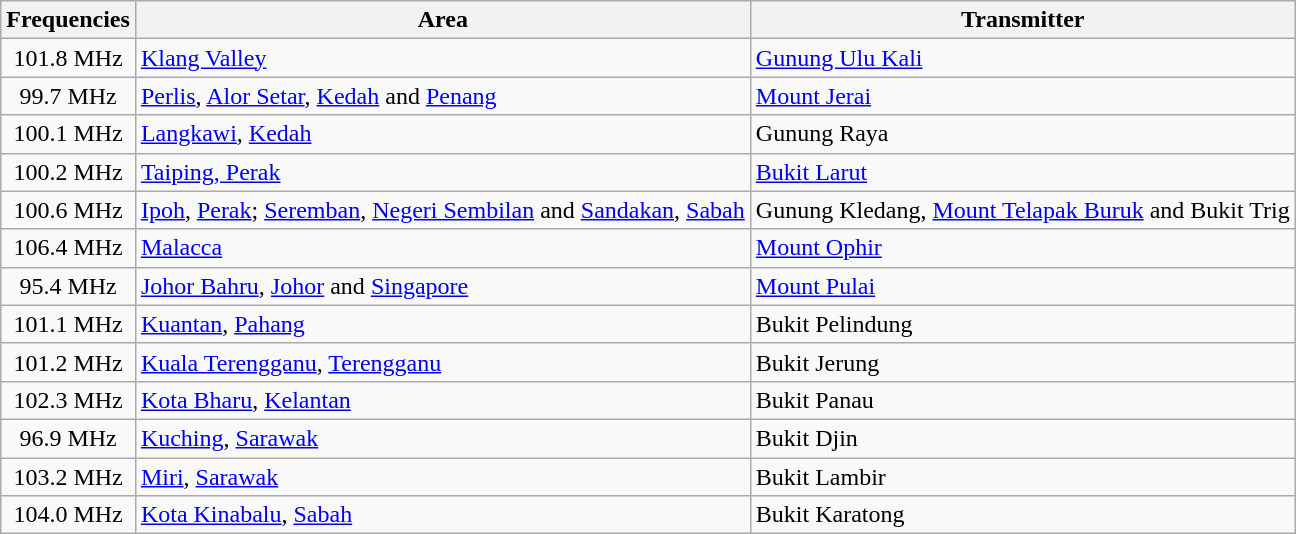<table class="wikitable">
<tr>
<th>Frequencies</th>
<th>Area</th>
<th>Transmitter</th>
</tr>
<tr>
<td style="text-align:center;">101.8 MHz</td>
<td><a href='#'>Klang Valley</a></td>
<td><a href='#'>Gunung Ulu Kali</a></td>
</tr>
<tr>
<td style="text-align:center;">99.7 MHz</td>
<td><a href='#'>Perlis</a>, <a href='#'>Alor Setar</a>, <a href='#'>Kedah</a> and <a href='#'>Penang</a></td>
<td><a href='#'>Mount Jerai</a></td>
</tr>
<tr>
<td style="text-align:center;">100.1 MHz</td>
<td><a href='#'>Langkawi</a>, <a href='#'>Kedah</a></td>
<td>Gunung Raya</td>
</tr>
<tr>
<td style="text-align:center;">100.2 MHz</td>
<td><a href='#'>Taiping, Perak</a></td>
<td><a href='#'>Bukit Larut</a></td>
</tr>
<tr>
<td style="text-align:center;">100.6 MHz</td>
<td><a href='#'>Ipoh</a>, <a href='#'>Perak</a>; <a href='#'>Seremban</a>, <a href='#'>Negeri Sembilan</a> and <a href='#'>Sandakan</a>, <a href='#'>Sabah</a></td>
<td>Gunung Kledang, <a href='#'>Mount Telapak Buruk</a> and Bukit Trig</td>
</tr>
<tr>
<td style="text-align:center;">106.4 MHz</td>
<td><a href='#'>Malacca</a></td>
<td><a href='#'>Mount Ophir</a></td>
</tr>
<tr>
<td style="text-align:center;">95.4 MHz</td>
<td><a href='#'>Johor Bahru</a>, <a href='#'>Johor</a> and <a href='#'>Singapore</a></td>
<td><a href='#'>Mount Pulai</a></td>
</tr>
<tr>
<td style="text-align:center;">101.1 MHz</td>
<td><a href='#'>Kuantan</a>, <a href='#'>Pahang</a></td>
<td>Bukit Pelindung</td>
</tr>
<tr>
<td style="text-align:center;">101.2 MHz</td>
<td><a href='#'>Kuala Terengganu</a>, <a href='#'>Terengganu</a></td>
<td>Bukit Jerung</td>
</tr>
<tr>
<td style="text-align:center;">102.3 MHz</td>
<td><a href='#'>Kota Bharu</a>, <a href='#'>Kelantan</a></td>
<td>Bukit Panau</td>
</tr>
<tr>
<td style="text-align:center;">96.9 MHz</td>
<td><a href='#'>Kuching</a>, <a href='#'>Sarawak</a></td>
<td>Bukit Djin</td>
</tr>
<tr>
<td style="text-align:center;">103.2 MHz</td>
<td><a href='#'>Miri</a>, <a href='#'>Sarawak</a></td>
<td>Bukit Lambir</td>
</tr>
<tr>
<td style="text-align:center;">104.0 MHz</td>
<td><a href='#'>Kota Kinabalu</a>, <a href='#'>Sabah</a></td>
<td>Bukit Karatong</td>
</tr>
</table>
